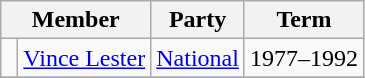<table class="wikitable">
<tr>
<th colspan="2">Member</th>
<th>Party</th>
<th>Term</th>
</tr>
<tr>
<td> </td>
<td><a href='#'>Vince Lester</a></td>
<td><a href='#'>National</a></td>
<td>1977–1992</td>
</tr>
<tr>
</tr>
</table>
